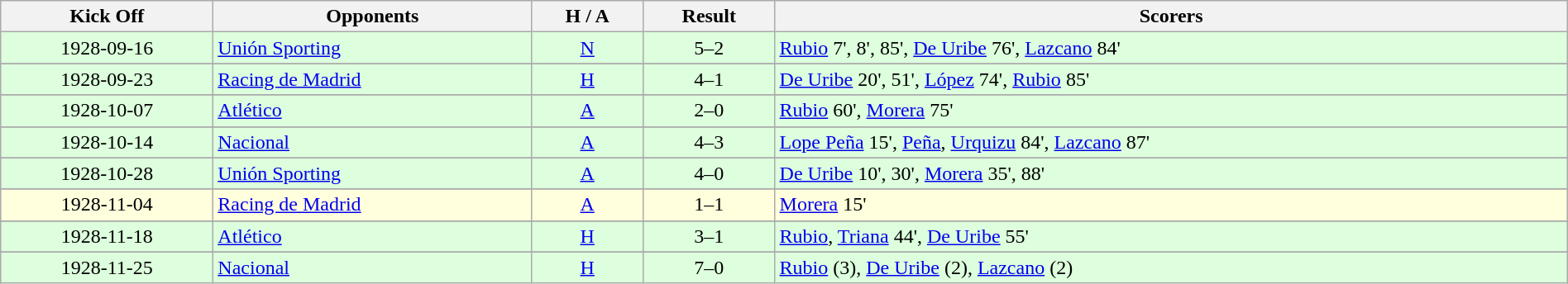<table class="wikitable" style="width:100%;">
<tr>
<th>Kick Off</th>
<th>Opponents</th>
<th>H / A</th>
<th>Result</th>
<th>Scorers</th>
</tr>
<tr bgcolor="#ddffdd">
<td align=center>1928-09-16</td>
<td><a href='#'>Unión Sporting</a></td>
<td align=center><a href='#'>N</a></td>
<td align=center>5–2</td>
<td><a href='#'>Rubio</a> 7', 8', 85', <a href='#'>De Uribe</a> 76', <a href='#'>Lazcano</a> 84'</td>
</tr>
<tr>
</tr>
<tr bgcolor="#ddffdd">
<td align=center>1928-09-23</td>
<td><a href='#'>Racing de Madrid</a></td>
<td align=center><a href='#'>H</a></td>
<td align=center>4–1</td>
<td><a href='#'>De Uribe</a> 20', 51', <a href='#'>López</a> 74', <a href='#'>Rubio</a> 85'</td>
</tr>
<tr>
</tr>
<tr bgcolor="#ddffdd">
<td align=center>1928-10-07</td>
<td><a href='#'>Atlético</a></td>
<td align=center><a href='#'>A</a></td>
<td align=center>2–0</td>
<td><a href='#'>Rubio</a> 60', <a href='#'>Morera</a> 75'</td>
</tr>
<tr>
</tr>
<tr bgcolor="#ddffdd">
<td align=center>1928-10-14</td>
<td><a href='#'>Nacional</a></td>
<td align=center><a href='#'>A</a></td>
<td align=center>4–3</td>
<td><a href='#'>Lope Peña</a> 15', <a href='#'>Peña</a>, <a href='#'>Urquizu</a> 84', <a href='#'>Lazcano</a> 87'</td>
</tr>
<tr>
</tr>
<tr bgcolor="#ddffdd">
<td align=center>1928-10-28</td>
<td><a href='#'>Unión Sporting</a></td>
<td align=center><a href='#'>A</a></td>
<td align=center>4–0</td>
<td><a href='#'>De Uribe</a> 10', 30', <a href='#'>Morera</a> 35', 88'</td>
</tr>
<tr>
</tr>
<tr bgcolor="#ffffdd">
<td align=center>1928-11-04</td>
<td><a href='#'>Racing de Madrid</a></td>
<td align=center><a href='#'>A</a></td>
<td align=center>1–1</td>
<td><a href='#'>Morera</a> 15'</td>
</tr>
<tr>
</tr>
<tr bgcolor="#ddffdd">
<td align=center>1928-11-18</td>
<td><a href='#'>Atlético</a></td>
<td align=center><a href='#'>H</a></td>
<td align=center>3–1</td>
<td><a href='#'>Rubio</a>, <a href='#'>Triana</a> 44', <a href='#'>De Uribe</a> 55'</td>
</tr>
<tr>
</tr>
<tr bgcolor="#ddffdd">
<td align=center>1928-11-25</td>
<td><a href='#'>Nacional</a></td>
<td align=center><a href='#'>H</a></td>
<td align=center>7–0</td>
<td><a href='#'>Rubio</a> (3), <a href='#'>De Uribe</a> (2), <a href='#'>Lazcano</a> (2)</td>
</tr>
</table>
